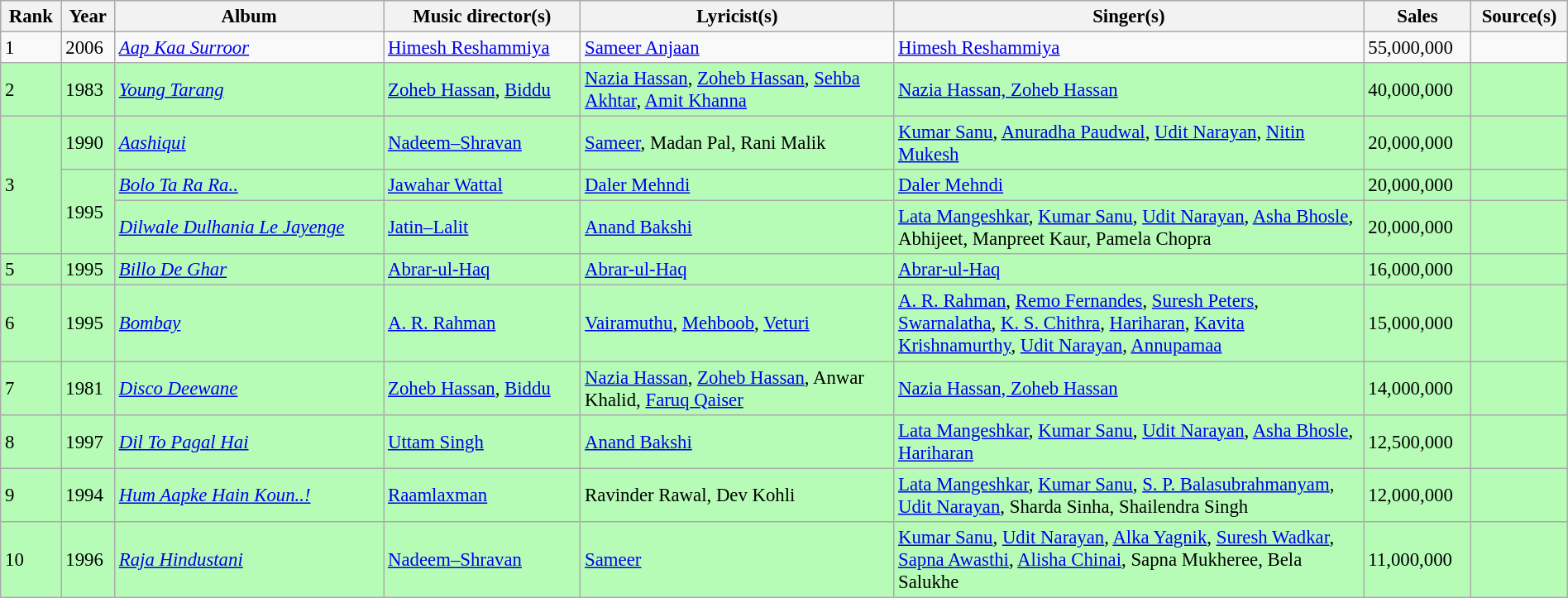<table class="wikitable sortable" style="width:100%; font-size:95%;">
<tr span style="background:#b6fcb6; width:50px; border:1px solid #aaa;">
<th scope="col">Rank</th>
<th scope="col">Year</th>
<th scope="col">Album</th>
<th scope="col">Music director(s)</th>
<th scope="col" style="width:20%;">Lyricist(s)</th>
<th scope="col" style="width:30%;">Singer(s)</th>
<th scope="col">Sales</th>
<th scope="col">Source(s)</th>
</tr>
<tr>
<td>1</td>
<td>2006</td>
<td><em><a href='#'>Aap Kaa Surroor</a></em></td>
<td><a href='#'>Himesh Reshammiya</a></td>
<td><a href='#'>Sameer Anjaan</a></td>
<td><a href='#'>Himesh Reshammiya</a></td>
<td>55,000,000</td>
<td></td>
</tr>
<tr style="background:#b6fcb6;width:50px; border:1px solid #aaa;" span>
<td>2</td>
<td>1983</td>
<td><em><a href='#'>Young Tarang</a></em></td>
<td><a href='#'>Zoheb Hassan</a>, <a href='#'>Biddu</a></td>
<td><a href='#'>Nazia Hassan</a>, <a href='#'>Zoheb Hassan</a>, <a href='#'>Sehba Akhtar</a>, <a href='#'>Amit Khanna</a></td>
<td><a href='#'>Nazia Hassan, Zoheb Hassan</a></td>
<td>40,000,000</td>
<td></td>
</tr>
<tr style="background:#b6fcb6;width:50px; border:1px solid #aaa;" span>
<td rowspan="3">3</td>
<td>1990</td>
<td><em><a href='#'>Aashiqui</a></em></td>
<td><a href='#'>Nadeem–Shravan</a></td>
<td><a href='#'>Sameer</a>, Madan Pal, Rani Malik</td>
<td><a href='#'>Kumar Sanu</a>, <a href='#'>Anuradha Paudwal</a>, <a href='#'>Udit Narayan</a>, <a href='#'>Nitin Mukesh</a></td>
<td>20,000,000</td>
<td></td>
</tr>
<tr span style="background:#b6fcb6;width:50px; border:1px solid #aaa;">
<td rowspan="2">1995</td>
<td><em><a href='#'>Bolo Ta Ra Ra..</a></em></td>
<td><a href='#'>Jawahar Wattal</a></td>
<td><a href='#'>Daler Mehndi</a></td>
<td><a href='#'>Daler Mehndi</a></td>
<td>20,000,000</td>
<td></td>
</tr>
<tr span style="background:#b6fcb6;width:50px; border:1px solid #aaa;">
<td><em><a href='#'>Dilwale Dulhania Le Jayenge</a></em></td>
<td><a href='#'>Jatin–Lalit</a></td>
<td><a href='#'>Anand Bakshi</a></td>
<td><a href='#'>Lata Mangeshkar</a>, <a href='#'>Kumar Sanu</a>, <a href='#'>Udit Narayan</a>, <a href='#'>Asha Bhosle</a>, Abhijeet, Manpreet Kaur, Pamela Chopra</td>
<td>20,000,000</td>
<td></td>
</tr>
<tr span style="background:#b6fcb6; width:50px; border:1px solid #aaa;">
<td>5</td>
<td>1995</td>
<td><em><a href='#'>Billo De Ghar</a></em></td>
<td><a href='#'>Abrar-ul-Haq</a></td>
<td><a href='#'>Abrar-ul-Haq</a></td>
<td><a href='#'>Abrar-ul-Haq</a></td>
<td>16,000,000</td>
<td></td>
</tr>
<tr span style="background:#b6fcb6; width:50px; border:1px solid #aaa;">
<td>6</td>
<td>1995</td>
<td><em><a href='#'>Bombay</a></em></td>
<td><a href='#'>A. R. Rahman</a></td>
<td><a href='#'>Vairamuthu</a>, <a href='#'>Mehboob</a>, <a href='#'>Veturi</a></td>
<td><a href='#'>A. R. Rahman</a>, <a href='#'>Remo Fernandes</a>, <a href='#'>Suresh Peters</a>, <a href='#'>Swarnalatha</a>, <a href='#'>K. S. Chithra</a>, <a href='#'>Hariharan</a>, <a href='#'>Kavita Krishnamurthy</a>, <a href='#'>Udit Narayan</a>, <a href='#'>Annupamaa</a></td>
<td>15,000,000</td>
<td></td>
</tr>
<tr span style="background:#b6fcb6; width:50px; border:1px solid #aaa;"|- span style="background:#b6fcb6; width:50px; border:1px solid #aaa;">
<td>7</td>
<td>1981</td>
<td><em><a href='#'>Disco Deewane</a></em></td>
<td><a href='#'>Zoheb Hassan</a>, <a href='#'>Biddu</a></td>
<td><a href='#'>Nazia Hassan</a>, <a href='#'>Zoheb Hassan</a>, Anwar Khalid, <a href='#'>Faruq Qaiser</a></td>
<td><a href='#'>Nazia Hassan, Zoheb Hassan</a></td>
<td>14,000,000</td>
<td></td>
</tr>
<tr span style="background:#b6fcb6; width:50px; border:1px solid #aaa;"|- span style="background:#b6fcb6; width:50px; border:1px solid #aaa;">
<td>8</td>
<td>1997</td>
<td><em><a href='#'>Dil To Pagal Hai</a></em></td>
<td><a href='#'>Uttam Singh</a></td>
<td><a href='#'>Anand Bakshi</a></td>
<td><a href='#'>Lata Mangeshkar</a>, <a href='#'>Kumar Sanu</a>, <a href='#'>Udit Narayan</a>, <a href='#'>Asha Bhosle</a>, <a href='#'>Hariharan</a></td>
<td>12,500,000</td>
<td></td>
</tr>
<tr span style="background:#b6fcb6; width:50px; border:1px solid #aaa;"|- span style="background:#b6fcb6; width:50px; border:1px solid #aaa;">
<td>9</td>
<td>1994</td>
<td><em><a href='#'>Hum Aapke Hain Koun..!</a></em></td>
<td><a href='#'>Raamlaxman</a></td>
<td>Ravinder Rawal, Dev Kohli</td>
<td><a href='#'>Lata Mangeshkar</a>, <a href='#'>Kumar Sanu</a>, <a href='#'>S. P. Balasubrahmanyam</a>, <a href='#'>Udit Narayan</a>, Sharda Sinha, Shailendra Singh</td>
<td>12,000,000</td>
<td></td>
</tr>
<tr span style="background:#b6fcb6; width:50px; border:1px solid #aaa;">
<td>10</td>
<td>1996</td>
<td><em><a href='#'>Raja Hindustani</a></em></td>
<td><a href='#'>Nadeem–Shravan</a></td>
<td><a href='#'>Sameer</a></td>
<td><a href='#'>Kumar Sanu</a>, <a href='#'>Udit Narayan</a>, <a href='#'>Alka Yagnik</a>, <a href='#'>Suresh Wadkar</a>, <a href='#'>Sapna Awasthi</a>, <a href='#'>Alisha Chinai</a>, Sapna Mukheree, Bela Salukhe</td>
<td>11,000,000</td>
<td></td>
</tr>
</table>
